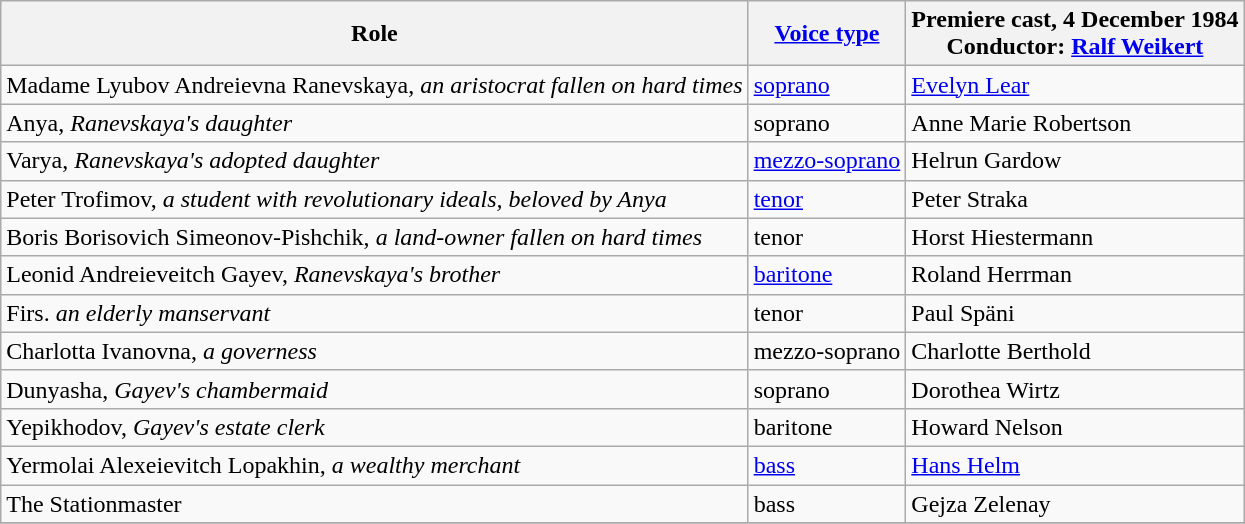<table class="wikitable">
<tr>
<th>Role</th>
<th><a href='#'>Voice type</a></th>
<th>Premiere cast, 4 December 1984<br>Conductor: <a href='#'>Ralf Weikert</a></th>
</tr>
<tr>
<td>Madame Lyubov Andreievna Ranevskaya, <em>an aristocrat fallen on hard times</em></td>
<td><a href='#'>soprano</a></td>
<td><a href='#'>Evelyn Lear</a></td>
</tr>
<tr>
<td>Anya, <em>Ranevskaya's daughter</em></td>
<td>soprano</td>
<td>Anne Marie Robertson</td>
</tr>
<tr>
<td>Varya, <em>Ranevskaya's adopted daughter</em></td>
<td><a href='#'>mezzo-soprano</a></td>
<td>Helrun Gardow</td>
</tr>
<tr>
<td>Peter Trofimov, <em>a student with revolutionary ideals, beloved by Anya</em></td>
<td><a href='#'>tenor</a></td>
<td>Peter Straka</td>
</tr>
<tr>
<td>Boris Borisovich Simeonov-Pishchik, <em>a land-owner fallen on hard times</em></td>
<td>tenor</td>
<td>Horst Hiestermann</td>
</tr>
<tr>
<td>Leonid Andreieveitch Gayev, <em>Ranevskaya's brother</em></td>
<td><a href='#'>baritone</a></td>
<td>Roland Herrman</td>
</tr>
<tr>
<td>Firs. <em>an elderly manservant</em></td>
<td>tenor</td>
<td>Paul Späni</td>
</tr>
<tr>
<td>Charlotta Ivanovna, <em>a governess</em></td>
<td>mezzo-soprano</td>
<td>Charlotte Berthold</td>
</tr>
<tr>
<td>Dunyasha, <em>Gayev's chambermaid</em></td>
<td>soprano</td>
<td>Dorothea Wirtz</td>
</tr>
<tr>
<td>Yepikhodov, <em>Gayev's estate clerk</em></td>
<td>baritone</td>
<td>Howard Nelson</td>
</tr>
<tr>
<td>Yermolai Alexeievitch Lopakhin, <em>a wealthy merchant</em></td>
<td><a href='#'>bass</a></td>
<td><a href='#'>Hans Helm</a></td>
</tr>
<tr>
<td>The Stationmaster</td>
<td>bass</td>
<td>Gejza Zelenay</td>
</tr>
<tr>
</tr>
</table>
